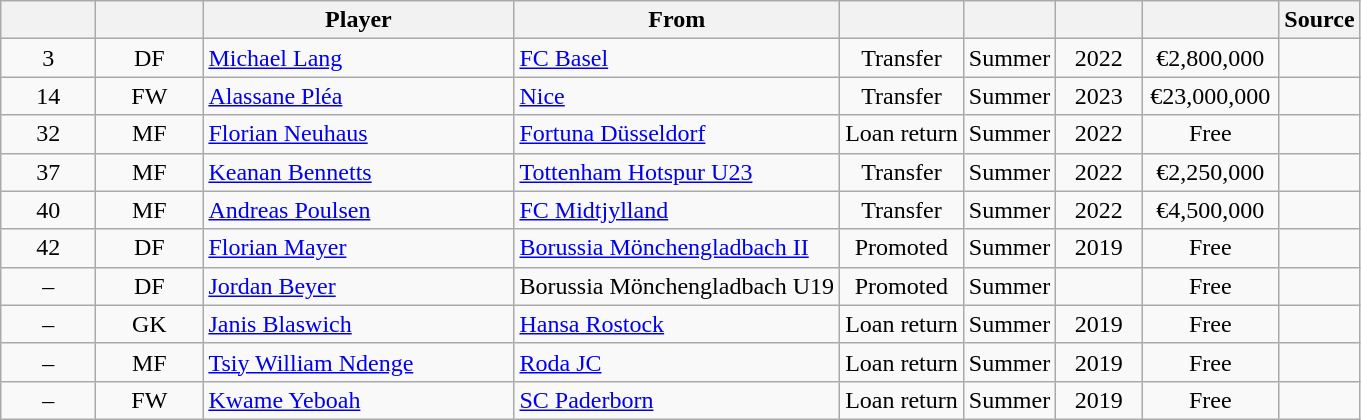<table class="wikitable" style="text-align:center;">
<tr>
<th style="width:56px;"></th>
<th style="width:64px;"></th>
<th style="width:200px;">Player</th>
<th>From</th>
<th></th>
<th></th>
<th style="width:50px;"></th>
<th style="width:84px;"></th>
<th>Source</th>
</tr>
<tr>
<td>3</td>
<td>DF</td>
<td align="left"> <a href='#'>Michael Lang</a></td>
<td style="text-align:left"> <a href='#'>FC Basel</a></td>
<td>Transfer</td>
<td>Summer</td>
<td>2022</td>
<td>€2,800,000</td>
<td></td>
</tr>
<tr>
<td>14</td>
<td>FW</td>
<td align="left"> <a href='#'>Alassane Pléa</a></td>
<td style="text-align:left"> <a href='#'>Nice</a></td>
<td>Transfer</td>
<td>Summer</td>
<td>2023</td>
<td>€23,000,000</td>
<td></td>
</tr>
<tr>
<td>32</td>
<td>MF</td>
<td align="left"> <a href='#'>Florian Neuhaus</a></td>
<td style="text-align:left"><a href='#'>Fortuna Düsseldorf</a></td>
<td>Loan return</td>
<td>Summer</td>
<td>2022</td>
<td>Free</td>
<td></td>
</tr>
<tr>
<td>37</td>
<td>MF</td>
<td align="left"> <a href='#'>Keanan Bennetts</a></td>
<td style="text-align:left"> <a href='#'>Tottenham Hotspur U23</a></td>
<td>Transfer</td>
<td>Summer</td>
<td>2022</td>
<td>€2,250,000</td>
<td></td>
</tr>
<tr>
<td>40</td>
<td>MF</td>
<td align="left"> <a href='#'>Andreas Poulsen</a></td>
<td style="text-align:left"> <a href='#'>FC Midtjylland</a></td>
<td>Transfer</td>
<td>Summer</td>
<td>2022</td>
<td>€4,500,000</td>
<td></td>
</tr>
<tr>
<td>42</td>
<td>DF</td>
<td align="left"> <a href='#'>Florian Mayer</a></td>
<td style="text-align:left"><a href='#'>Borussia Mönchengladbach II</a></td>
<td>Promoted</td>
<td>Summer</td>
<td>2019</td>
<td>Free</td>
<td></td>
</tr>
<tr>
<td>–</td>
<td>DF</td>
<td align="left"> <a href='#'>Jordan Beyer</a></td>
<td style="text-align:left">Borussia Mönchengladbach U19</td>
<td>Promoted</td>
<td>Summer</td>
<td></td>
<td>Free</td>
<td></td>
</tr>
<tr>
<td>–</td>
<td>GK</td>
<td align="left"> <a href='#'>Janis Blaswich</a></td>
<td style="text-align:left"><a href='#'>Hansa Rostock</a></td>
<td>Loan return</td>
<td>Summer</td>
<td>2019</td>
<td>Free</td>
<td></td>
</tr>
<tr>
<td>–</td>
<td>MF</td>
<td align="left"> <a href='#'>Tsiy William Ndenge</a></td>
<td style="text-align:left"> <a href='#'>Roda JC</a></td>
<td>Loan return</td>
<td>Summer</td>
<td>2019</td>
<td>Free</td>
<td></td>
</tr>
<tr>
<td>–</td>
<td>FW</td>
<td align="left"> <a href='#'>Kwame Yeboah</a></td>
<td style="text-align:left"><a href='#'>SC Paderborn</a></td>
<td>Loan return</td>
<td>Summer</td>
<td>2019</td>
<td>Free</td>
<td></td>
</tr>
</table>
